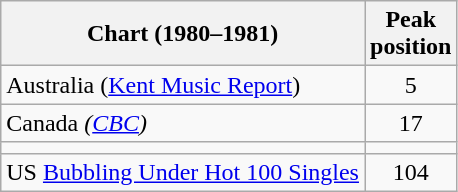<table class="wikitable sortable plainrowheaders">
<tr>
<th scope="col">Chart (1980–1981)</th>
<th scope="col">Peak<br>position</th>
</tr>
<tr>
<td>Australia (<a href='#'>Kent Music Report</a>)</td>
<td style="text-align:center;">5</td>
</tr>
<tr>
<td>Canada <em>(<a href='#'>CBC</a>)</em></td>
<td align="center">17</td>
</tr>
<tr>
<td></td>
</tr>
<tr>
<td>US <a href='#'>Bubbling Under Hot 100 Singles</a></td>
<td align="center">104</td>
</tr>
</table>
